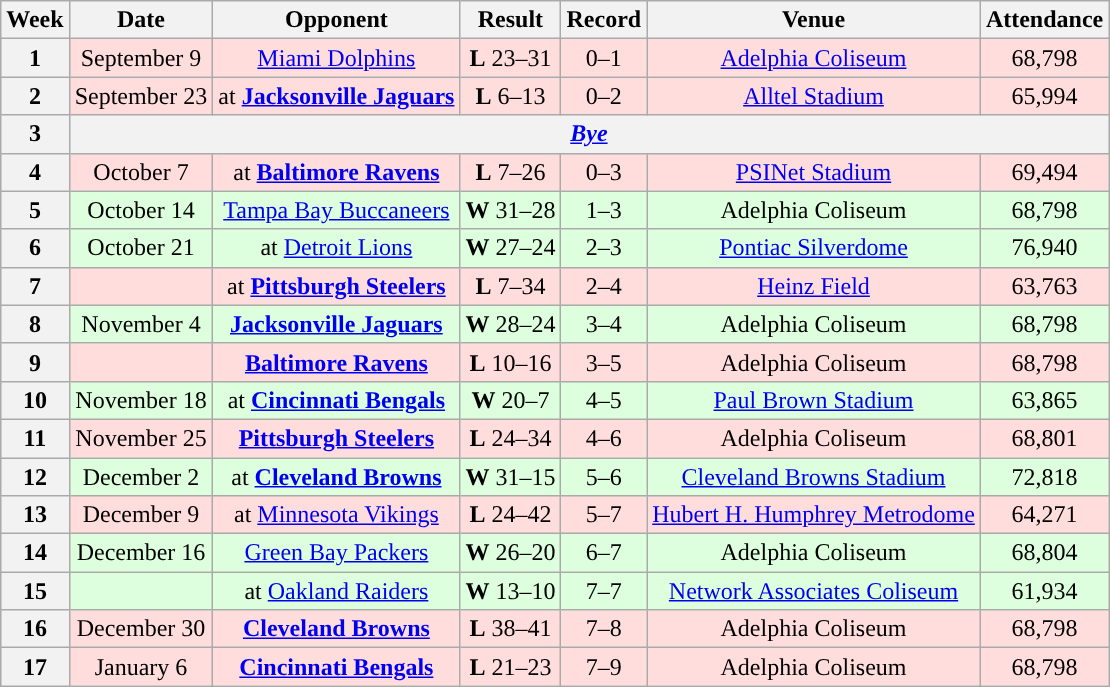<table class="wikitable" style="text-align:center">
<tr>
<th>Week</th>
<th>Date</th>
<th>Opponent</th>
<th>Result</th>
<th>Record</th>
<th>Venue</th>
<th>Attendance</th>
</tr>
<tr style="background: #ffdddd;">
<th>1</th>
<td>September 9</td>
<td><a href='#'>Miami Dolphins</a></td>
<td><strong>L</strong> 23–31</td>
<td>0–1</td>
<td><a href='#'>Adelphia Coliseum</a></td>
<td>68,798</td>
</tr>
<tr style="background: #ffdddd;">
<th>2</th>
<td>September 23</td>
<td>at <strong><a href='#'>Jacksonville Jaguars</a></strong></td>
<td><strong>L</strong> 6–13</td>
<td>0–2</td>
<td><a href='#'>Alltel Stadium</a></td>
<td>65,994</td>
</tr>
<tr>
<th>3</th>
<th colspan=6><em><a href='#'>Bye</a></em></th>
</tr>
<tr style="background: #ffdddd;">
<th>4</th>
<td>October 7</td>
<td>at <strong><a href='#'>Baltimore Ravens</a></strong></td>
<td><strong>L</strong> 7–26</td>
<td>0–3</td>
<td><a href='#'>PSINet Stadium</a></td>
<td>69,494</td>
</tr>
<tr style="background: #ddffdd;">
<th>5</th>
<td>October 14</td>
<td><a href='#'>Tampa Bay Buccaneers</a></td>
<td><strong>W</strong> 31–28</td>
<td>1–3</td>
<td>Adelphia Coliseum</td>
<td>68,798</td>
</tr>
<tr style="background: #ddffdd;">
<th>6</th>
<td>October 21</td>
<td>at <a href='#'>Detroit Lions</a></td>
<td><strong>W</strong> 27–24</td>
<td>2–3</td>
<td><a href='#'>Pontiac Silverdome</a></td>
<td>76,940</td>
</tr>
<tr style="background: #ffdddd;">
<th>7</th>
<td></td>
<td>at <strong><a href='#'>Pittsburgh Steelers</a></strong></td>
<td><strong>L</strong> 7–34</td>
<td>2–4</td>
<td><a href='#'>Heinz Field</a></td>
<td>63,763</td>
</tr>
<tr style="background: #ddffdd;">
<th>8</th>
<td>November 4</td>
<td><strong><a href='#'>Jacksonville Jaguars</a></strong></td>
<td><strong>W</strong> 28–24</td>
<td>3–4</td>
<td>Adelphia Coliseum</td>
<td>68,798</td>
</tr>
<tr style="background: #ffdddd;">
<th>9</th>
<td></td>
<td><strong><a href='#'>Baltimore Ravens</a></strong></td>
<td><strong>L</strong> 10–16</td>
<td>3–5</td>
<td>Adelphia Coliseum</td>
<td>68,798</td>
</tr>
<tr style="background: #ddffdd;">
<th>10</th>
<td>November 18</td>
<td>at <strong><a href='#'>Cincinnati Bengals</a></strong></td>
<td><strong>W</strong> 20–7</td>
<td>4–5</td>
<td><a href='#'>Paul Brown Stadium</a></td>
<td>63,865</td>
</tr>
<tr style="background: #ffdddd;">
<th>11</th>
<td>November 25</td>
<td><strong><a href='#'>Pittsburgh Steelers</a></strong></td>
<td><strong>L</strong> 24–34</td>
<td>4–6</td>
<td>Adelphia Coliseum</td>
<td>68,801</td>
</tr>
<tr style="background: #ddffdd;">
<th>12</th>
<td>December 2</td>
<td>at <strong><a href='#'>Cleveland Browns</a></strong></td>
<td><strong>W</strong> 31–15</td>
<td>5–6</td>
<td><a href='#'>Cleveland Browns Stadium</a></td>
<td>72,818</td>
</tr>
<tr style="background: #ffdddd;">
<th>13</th>
<td>December 9</td>
<td>at <a href='#'>Minnesota Vikings</a></td>
<td><strong>L</strong> 24–42</td>
<td>5–7</td>
<td><a href='#'>Hubert H. Humphrey Metrodome</a></td>
<td>64,271</td>
</tr>
<tr style="background: #ddffdd;">
<th>14</th>
<td>December 16</td>
<td><a href='#'>Green Bay Packers</a></td>
<td><strong>W</strong> 26–20</td>
<td>6–7</td>
<td>Adelphia Coliseum</td>
<td>68,804</td>
</tr>
<tr style="background: #ddffdd;">
<th>15</th>
<td></td>
<td>at <a href='#'>Oakland Raiders</a></td>
<td><strong>W</strong> 13–10</td>
<td>7–7</td>
<td><a href='#'>Network Associates Coliseum</a></td>
<td>61,934</td>
</tr>
<tr style="background: #ffdddd;">
<th>16</th>
<td>December 30</td>
<td><strong><a href='#'>Cleveland Browns</a></strong></td>
<td><strong>L</strong> 38–41</td>
<td>7–8</td>
<td>Adelphia Coliseum</td>
<td>68,798</td>
</tr>
<tr style="background: #ffdddd;">
<th>17</th>
<td>January 6</td>
<td><strong><a href='#'>Cincinnati Bengals</a></strong></td>
<td><strong>L</strong> 21–23</td>
<td>7–9</td>
<td>Adelphia Coliseum</td>
<td>68,798</td>
</tr>
</table>
